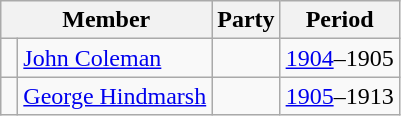<table class="wikitable">
<tr>
<th colspan="2">Member</th>
<th>Party</th>
<th>Period</th>
</tr>
<tr>
<td> </td>
<td><a href='#'>John Coleman</a></td>
<td></td>
<td><a href='#'>1904</a>–1905</td>
</tr>
<tr>
<td> </td>
<td><a href='#'>George Hindmarsh</a></td>
<td></td>
<td><a href='#'>1905</a>–1913</td>
</tr>
</table>
